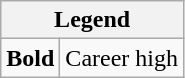<table class="wikitable mw-collapsible mw-collapsed">
<tr>
<th colspan="2">Legend</th>
</tr>
<tr>
<td><strong>Bold</strong></td>
<td>Career high</td>
</tr>
</table>
